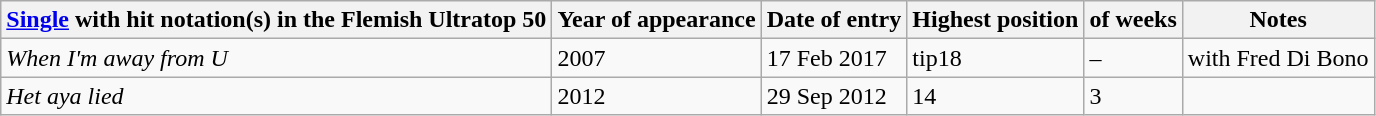<table class="wikitable sortable">
<tr>
<th><a href='#'>Single</a> with hit notation(s) in the Flemish Ultratop 50</th>
<th>Year of appearance</th>
<th>Date of entry</th>
<th>Highest position</th>
<th> of weeks</th>
<th>Notes</th>
</tr>
<tr>
<td><em>When I'm away from U</em></td>
<td>2007</td>
<td>17 Feb 2017</td>
<td>tip18</td>
<td>–</td>
<td>with Fred Di Bono</td>
</tr>
<tr>
<td><em>Het aya lied</em></td>
<td>2012</td>
<td>29 Sep 2012</td>
<td>14</td>
<td>3</td>
<td></td>
</tr>
</table>
